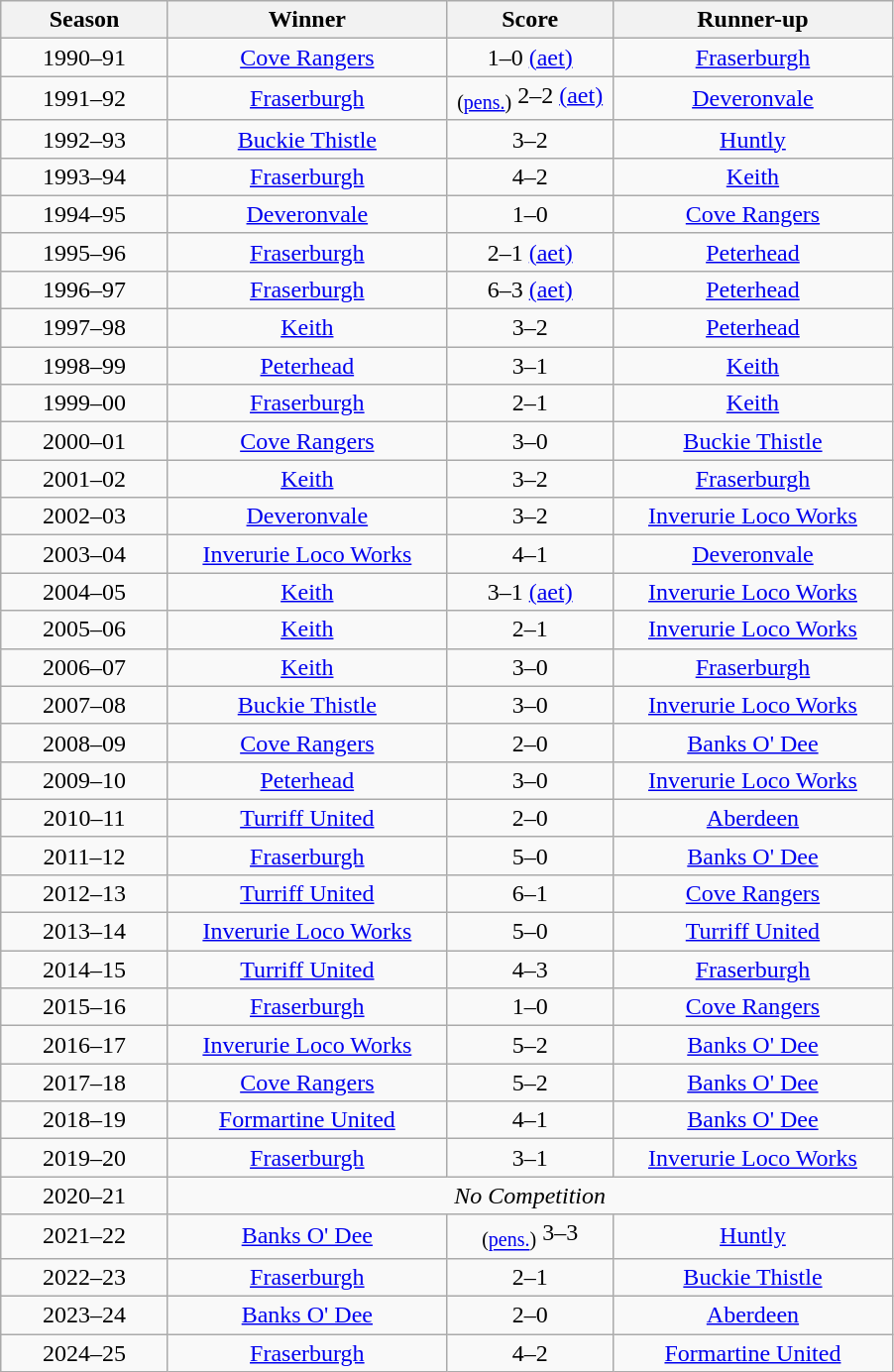<table class="wikitable" style="text-align: center;">
<tr>
<th width=105>Season</th>
<th width=180>Winner</th>
<th width=105>Score</th>
<th width=180>Runner-up</th>
</tr>
<tr>
<td>1990–91</td>
<td><a href='#'>Cove Rangers</a></td>
<td>1–0 <a href='#'>(aet)</a></td>
<td><a href='#'>Fraserburgh</a></td>
</tr>
<tr>
<td>1991–92</td>
<td><a href='#'>Fraserburgh</a></td>
<td><sub>(<a href='#'>pens.</a>)</sub> 2–2 <a href='#'>(aet)</a></td>
<td><a href='#'>Deveronvale</a></td>
</tr>
<tr>
<td>1992–93</td>
<td><a href='#'>Buckie Thistle</a></td>
<td>3–2</td>
<td><a href='#'>Huntly</a></td>
</tr>
<tr>
<td>1993–94</td>
<td><a href='#'>Fraserburgh</a></td>
<td>4–2</td>
<td><a href='#'>Keith</a></td>
</tr>
<tr>
<td>1994–95</td>
<td><a href='#'>Deveronvale</a></td>
<td>1–0</td>
<td><a href='#'>Cove Rangers</a></td>
</tr>
<tr>
<td>1995–96</td>
<td><a href='#'>Fraserburgh</a></td>
<td>2–1 <a href='#'>(aet)</a></td>
<td><a href='#'>Peterhead</a></td>
</tr>
<tr>
<td>1996–97</td>
<td><a href='#'>Fraserburgh</a></td>
<td>6–3 <a href='#'>(aet)</a></td>
<td><a href='#'>Peterhead</a></td>
</tr>
<tr>
<td>1997–98</td>
<td><a href='#'>Keith</a></td>
<td>3–2</td>
<td><a href='#'>Peterhead</a></td>
</tr>
<tr>
<td>1998–99</td>
<td><a href='#'>Peterhead</a></td>
<td>3–1</td>
<td><a href='#'>Keith</a></td>
</tr>
<tr>
<td>1999–00</td>
<td><a href='#'>Fraserburgh</a></td>
<td>2–1</td>
<td><a href='#'>Keith</a></td>
</tr>
<tr>
<td>2000–01</td>
<td><a href='#'>Cove Rangers</a></td>
<td>3–0</td>
<td><a href='#'>Buckie Thistle</a></td>
</tr>
<tr>
<td>2001–02</td>
<td><a href='#'>Keith</a></td>
<td>3–2</td>
<td><a href='#'>Fraserburgh</a></td>
</tr>
<tr>
<td>2002–03</td>
<td><a href='#'>Deveronvale</a></td>
<td>3–2</td>
<td><a href='#'>Inverurie Loco Works</a></td>
</tr>
<tr>
<td>2003–04</td>
<td><a href='#'>Inverurie Loco Works</a></td>
<td>4–1</td>
<td><a href='#'>Deveronvale</a></td>
</tr>
<tr>
<td>2004–05</td>
<td><a href='#'>Keith</a></td>
<td>3–1 <a href='#'>(aet)</a></td>
<td><a href='#'>Inverurie Loco Works</a></td>
</tr>
<tr>
<td>2005–06</td>
<td><a href='#'>Keith</a></td>
<td>2–1</td>
<td><a href='#'>Inverurie Loco Works</a></td>
</tr>
<tr>
<td>2006–07</td>
<td><a href='#'>Keith</a></td>
<td>3–0</td>
<td><a href='#'>Fraserburgh</a></td>
</tr>
<tr>
<td>2007–08</td>
<td><a href='#'>Buckie Thistle</a></td>
<td>3–0</td>
<td><a href='#'>Inverurie Loco Works</a></td>
</tr>
<tr>
<td>2008–09</td>
<td><a href='#'>Cove Rangers</a></td>
<td>2–0</td>
<td><a href='#'>Banks O' Dee</a></td>
</tr>
<tr>
<td>2009–10</td>
<td><a href='#'>Peterhead</a></td>
<td>3–0</td>
<td><a href='#'>Inverurie Loco Works</a></td>
</tr>
<tr>
<td>2010–11</td>
<td><a href='#'>Turriff United</a></td>
<td>2–0</td>
<td><a href='#'>Aberdeen</a></td>
</tr>
<tr>
<td>2011–12</td>
<td><a href='#'>Fraserburgh</a></td>
<td>5–0</td>
<td><a href='#'>Banks O' Dee</a></td>
</tr>
<tr>
<td>2012–13</td>
<td><a href='#'>Turriff United</a></td>
<td>6–1</td>
<td><a href='#'>Cove Rangers</a></td>
</tr>
<tr>
<td>2013–14</td>
<td><a href='#'>Inverurie Loco Works</a></td>
<td>5–0</td>
<td><a href='#'>Turriff United</a></td>
</tr>
<tr>
<td>2014–15</td>
<td><a href='#'>Turriff United</a></td>
<td>4–3</td>
<td><a href='#'>Fraserburgh</a></td>
</tr>
<tr>
<td>2015–16</td>
<td><a href='#'>Fraserburgh</a></td>
<td>1–0</td>
<td><a href='#'>Cove Rangers</a></td>
</tr>
<tr>
<td>2016–17</td>
<td><a href='#'>Inverurie Loco Works</a></td>
<td>5–2</td>
<td><a href='#'>Banks O' Dee</a></td>
</tr>
<tr>
<td>2017–18</td>
<td><a href='#'>Cove Rangers</a></td>
<td>5–2</td>
<td><a href='#'>Banks O' Dee</a></td>
</tr>
<tr>
<td>2018–19</td>
<td><a href='#'>Formartine United</a></td>
<td>4–1</td>
<td><a href='#'>Banks O' Dee</a></td>
</tr>
<tr>
<td>2019–20</td>
<td><a href='#'>Fraserburgh</a></td>
<td>3–1</td>
<td><a href='#'>Inverurie Loco Works</a></td>
</tr>
<tr>
<td scope=row style=text-align:center>2020–21</td>
<td colspan="3" style="text-align:center;"><em>No Competition</em></td>
</tr>
<tr>
<td>2021–22</td>
<td><a href='#'>Banks O' Dee</a></td>
<td><sub>(<a href='#'>pens.</a>)</sub> 3–3</td>
<td><a href='#'>Huntly</a></td>
</tr>
<tr>
<td>2022–23</td>
<td><a href='#'>Fraserburgh</a></td>
<td>2–1</td>
<td><a href='#'>Buckie Thistle</a></td>
</tr>
<tr>
<td>2023–24</td>
<td><a href='#'>Banks O' Dee</a></td>
<td>2–0</td>
<td><a href='#'>Aberdeen</a></td>
</tr>
<tr>
<td>2024–25</td>
<td><a href='#'>Fraserburgh</a></td>
<td>4–2</td>
<td><a href='#'>Formartine United</a></td>
</tr>
</table>
